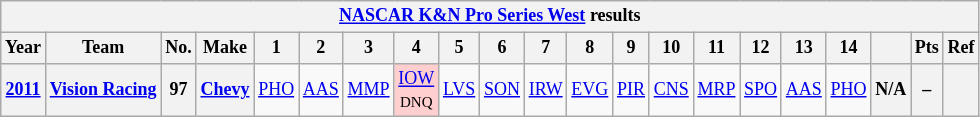<table class="wikitable" style="text-align:center; font-size:75%">
<tr>
<th colspan=23><a href='#'>NASCAR K&N Pro Series West</a> results</th>
</tr>
<tr>
<th>Year</th>
<th>Team</th>
<th>No.</th>
<th>Make</th>
<th>1</th>
<th>2</th>
<th>3</th>
<th>4</th>
<th>5</th>
<th>6</th>
<th>7</th>
<th>8</th>
<th>9</th>
<th>10</th>
<th>11</th>
<th>12</th>
<th>13</th>
<th>14</th>
<th></th>
<th>Pts</th>
<th>Ref</th>
</tr>
<tr>
<th><a href='#'>2011</a></th>
<th><a href='#'>Vision Racing</a></th>
<th>97</th>
<th><a href='#'>Chevy</a></th>
<td><a href='#'>PHO</a></td>
<td><a href='#'>AAS</a></td>
<td><a href='#'>MMP</a></td>
<td style="background:#FFCFCF;"><a href='#'>IOW</a><br><small>DNQ</small></td>
<td><a href='#'>LVS</a></td>
<td><a href='#'>SON</a></td>
<td><a href='#'>IRW</a></td>
<td><a href='#'>EVG</a></td>
<td><a href='#'>PIR</a></td>
<td><a href='#'>CNS</a></td>
<td><a href='#'>MRP</a></td>
<td><a href='#'>SPO</a></td>
<td><a href='#'>AAS</a></td>
<td><a href='#'>PHO</a></td>
<th>N/A</th>
<th>–</th>
<th></th>
</tr>
</table>
